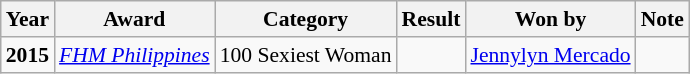<table class="wikitable" style="font-size: 90%;">
<tr>
<th>Year</th>
<th>Award</th>
<th>Category</th>
<th>Result</th>
<th>Won by</th>
<th>Note</th>
</tr>
<tr>
<td><strong>2015</strong></td>
<td><em><a href='#'>FHM Philippines</a></em></td>
<td>100 Sexiest Woman</td>
<td></td>
<td><a href='#'>Jennylyn Mercado</a></td>
<td></td>
</tr>
</table>
